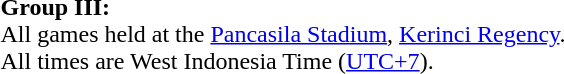<table>
<tr>
<td><strong>Group III:</strong><br>All games held at the <a href='#'>Pancasila Stadium</a>, <a href='#'>Kerinci Regency</a>.<br>All times are West Indonesia Time (<a href='#'>UTC+7</a>).
</td>
</tr>
</table>
